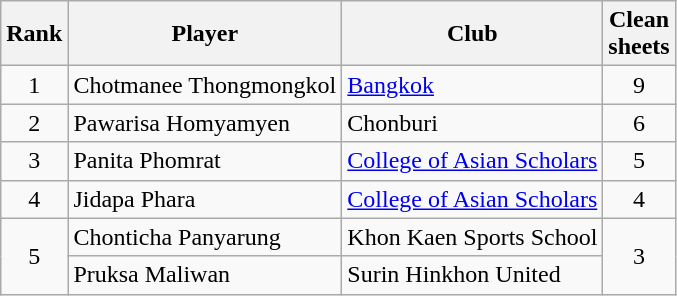<table class="wikitable" style="text-align:center">
<tr>
<th>Rank</th>
<th>Player</th>
<th>Club</th>
<th>Clean<br>sheets</th>
</tr>
<tr>
<td>1</td>
<td align="left"> Chotmanee Thongmongkol</td>
<td align="left"><a href='#'>Bangkok</a></td>
<td>9</td>
</tr>
<tr>
<td>2</td>
<td align="left"> Pawarisa Homyamyen</td>
<td align="left">Chonburi</td>
<td>6</td>
</tr>
<tr>
<td>3</td>
<td align="left"> Panita Phomrat</td>
<td align="left"><a href='#'>College of Asian Scholars</a></td>
<td>5</td>
</tr>
<tr>
<td>4</td>
<td align="left"> Jidapa Phara</td>
<td align="left"><a href='#'>College of Asian Scholars</a></td>
<td>4</td>
</tr>
<tr>
<td rowspan="2">5</td>
<td align="left"> Chonticha Panyarung</td>
<td align="left">Khon Kaen Sports School</td>
<td rowspan="2">3</td>
</tr>
<tr>
<td align="left"> Pruksa Maliwan</td>
<td align="left">Surin Hinkhon United</td>
</tr>
</table>
